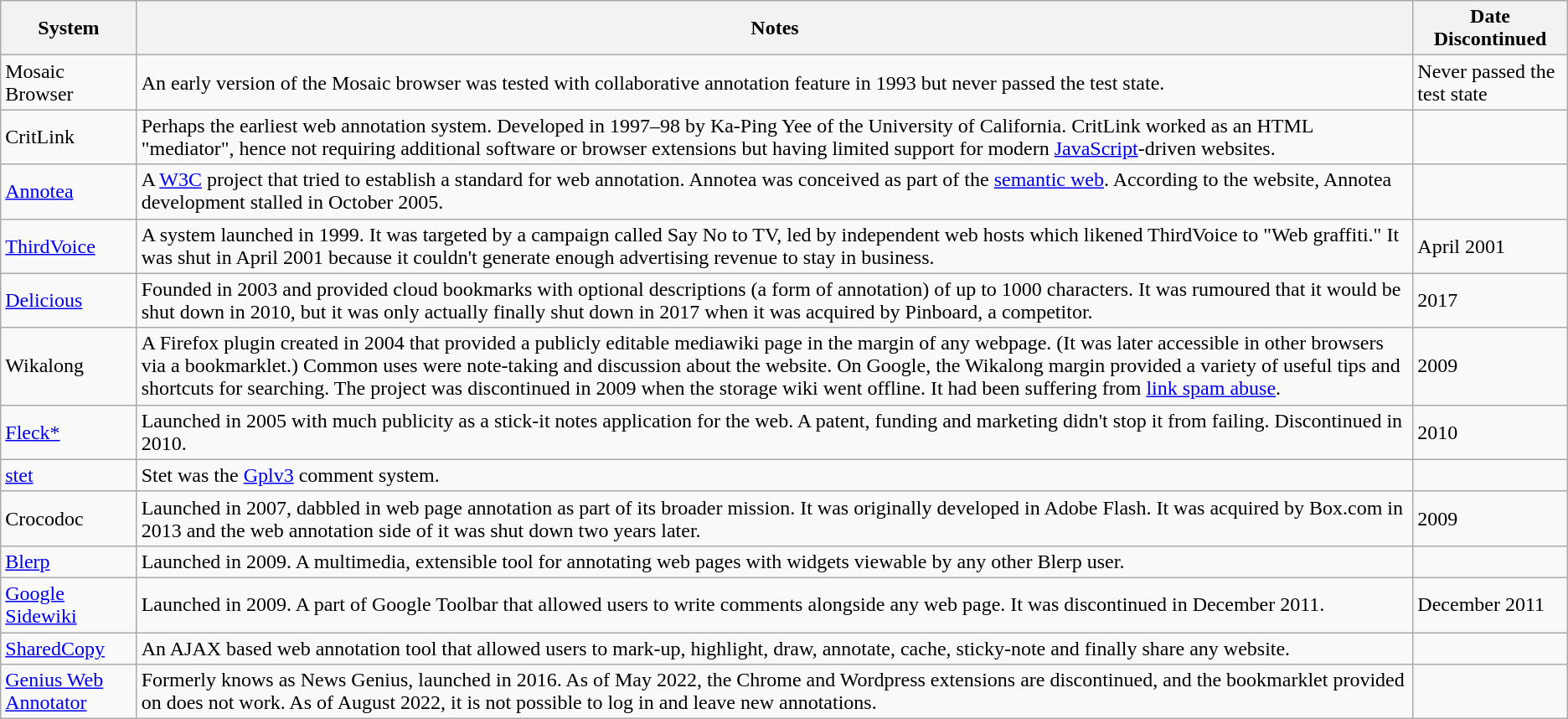<table class="wikitable sortable">
<tr>
<th>System</th>
<th>Notes</th>
<th>Date Discontinued</th>
</tr>
<tr>
<td>Mosaic Browser</td>
<td>An early version of the Mosaic browser was tested with collaborative annotation feature in 1993 but never passed the test state.</td>
<td>Never passed the test state</td>
</tr>
<tr>
<td>CritLink</td>
<td>Perhaps the earliest web annotation system. Developed in 1997–98 by Ka-Ping Yee of the University of California.  CritLink worked as an HTML "mediator", hence not requiring additional software or browser extensions but having limited support for modern <a href='#'>JavaScript</a>-driven websites.</td>
<td></td>
</tr>
<tr>
<td><a href='#'>Annotea</a></td>
<td>A <a href='#'>W3C</a> project that tried to establish a standard for web annotation. Annotea was conceived as part of the <a href='#'>semantic web</a>. According to the website, Annotea development stalled in October 2005.</td>
<td></td>
</tr>
<tr>
<td><a href='#'>ThirdVoice</a></td>
<td>A system launched in 1999. It was targeted by a campaign called Say No to TV, led by independent web hosts which likened ThirdVoice to "Web graffiti." It was shut in April 2001 because it couldn't generate enough advertising revenue to stay in business.</td>
<td>April 2001</td>
</tr>
<tr>
<td><a href='#'>Delicious</a></td>
<td>Founded in 2003 and provided cloud bookmarks with optional descriptions (a form of annotation) of up to 1000 characters. It was rumoured that it would be shut down in 2010, but it was only actually finally shut down in 2017 when it was acquired by Pinboard, a competitor.</td>
<td>2017</td>
</tr>
<tr>
<td>Wikalong</td>
<td>A Firefox plugin created in 2004 that provided a publicly editable mediawiki page in the margin of any webpage. (It was later accessible in other browsers via a bookmarklet.) Common uses were note-taking and discussion about the website. On Google, the Wikalong margin provided a variety of useful tips and shortcuts for searching. The project was discontinued in 2009 when the storage wiki went offline. It had been suffering from <a href='#'>link spam abuse</a>.</td>
<td>2009</td>
</tr>
<tr>
<td><a href='#'>Fleck*</a></td>
<td>Launched in 2005 with much publicity as a stick-it notes application for the web. A patent, funding and marketing didn't stop it from failing. Discontinued in 2010.</td>
<td>2010</td>
</tr>
<tr>
<td><a href='#'>stet</a></td>
<td>Stet was the <a href='#'>Gplv3</a> comment system.</td>
<td></td>
</tr>
<tr>
<td>Crocodoc</td>
<td>Launched in 2007, dabbled in web page annotation as part of its broader mission. It was originally developed in Adobe Flash. It was acquired by Box.com in 2013 and the web annotation side of it was shut down two years later.</td>
<td>2009</td>
</tr>
<tr>
<td><a href='#'>Blerp</a></td>
<td>Launched in 2009. A multimedia, extensible tool for annotating web pages with widgets viewable by any other Blerp user.</td>
<td></td>
</tr>
<tr>
<td><a href='#'>Google Sidewiki</a></td>
<td>Launched in 2009. A part of Google Toolbar that allowed users to write comments alongside any web page. It was discontinued in December 2011.</td>
<td>December 2011</td>
</tr>
<tr>
<td><a href='#'>SharedCopy</a></td>
<td>An AJAX based web annotation tool that allowed users to mark-up, highlight, draw, annotate, cache, sticky-note and finally share any website.</td>
</tr>
<tr>
<td><a href='#'>Genius Web Annotator</a></td>
<td>Formerly knows as News Genius, launched in 2016. As of May 2022, the Chrome and Wordpress extensions are discontinued, and the bookmarklet provided on  does not work.  As of August 2022, it is not possible to log in and leave new annotations.</td>
<td></td>
</tr>
</table>
